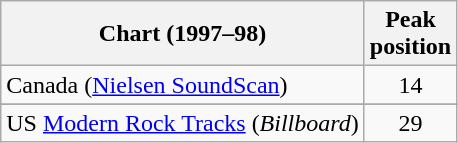<table class="wikitable sortable">
<tr>
<th scope="col">Chart (1997–98)</th>
<th scope="col">Peak<br>position</th>
</tr>
<tr>
<td>Canada (<a href='#'>Nielsen SoundScan</a>)</td>
<td align="center">14</td>
</tr>
<tr>
</tr>
<tr>
<td>US <a href='#'>Modern Rock Tracks</a> (<em>Billboard</em>)</td>
<td align="center">29</td>
</tr>
</table>
